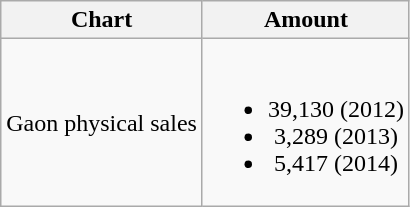<table class="wikitable">
<tr>
<th>Chart</th>
<th>Amount</th>
</tr>
<tr>
<td>Gaon physical sales</td>
<td align="center"><br><ul><li>39,130 (2012)</li><li>3,289 (2013)</li><li>5,417 (2014)</li></ul></td>
</tr>
</table>
